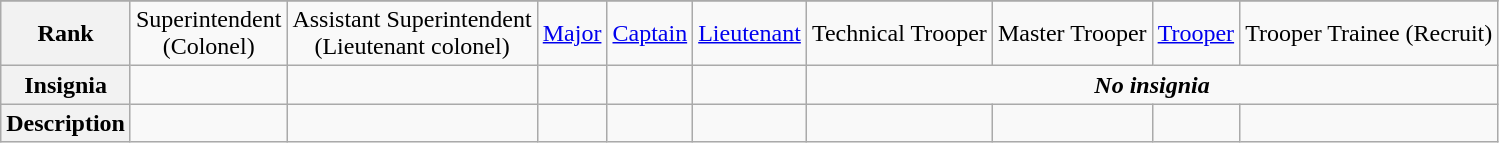<table class="wikitable">
<tr>
</tr>
<tr style="text-align:center;">
<th>Rank</th>
<td>Superintendent<br>(Colonel)</td>
<td>Assistant Superintendent<br>(Lieutenant colonel)</td>
<td><a href='#'>Major</a></td>
<td><a href='#'>Captain</a></td>
<td><a href='#'>Lieutenant</a></td>
<td>Technical Trooper</td>
<td>Master Trooper</td>
<td><a href='#'>Trooper</a></td>
<td>Trooper Trainee (Recruit)</td>
</tr>
<tr style="text-align:center;">
<th>Insignia</th>
<td></td>
<td></td>
<td></td>
<td></td>
<td></td>
<td colspan=4><strong><em>No insignia</em></strong></td>
</tr>
<tr style="text-align:center;">
<th>Description</th>
<td></td>
<td></td>
<td></td>
<td></td>
<td></td>
<td></td>
<td></td>
<td></td>
<td></td>
</tr>
</table>
